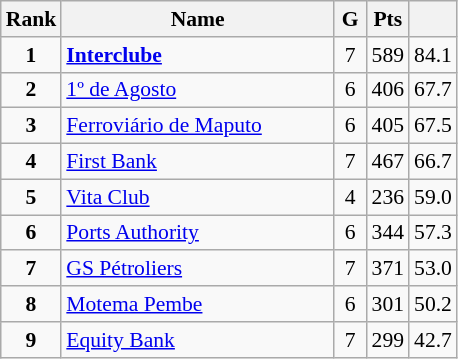<table class="wikitable" style="text-align:center; font-size:90%;">
<tr>
<th width=10px>Rank</th>
<th width=175px>Name</th>
<th width=15px>G</th>
<th width=10px>Pts</th>
<th width=10px></th>
</tr>
<tr>
<td><strong>1</strong></td>
<td align=left> <strong><a href='#'>Interclube</a></strong></td>
<td>7</td>
<td>589</td>
<td>84.1</td>
</tr>
<tr>
<td><strong>2</strong></td>
<td align=left> <a href='#'>1º de Agosto</a></td>
<td>6</td>
<td>406</td>
<td>67.7</td>
</tr>
<tr>
<td><strong>3</strong></td>
<td align=left> <a href='#'>Ferroviário de Maputo</a></td>
<td>6</td>
<td>405</td>
<td>67.5</td>
</tr>
<tr>
<td><strong>4</strong></td>
<td align=left> <a href='#'>First Bank</a></td>
<td>7</td>
<td>467</td>
<td>66.7</td>
</tr>
<tr>
<td><strong>5</strong></td>
<td align=left> <a href='#'>Vita Club</a></td>
<td>4</td>
<td>236</td>
<td>59.0</td>
</tr>
<tr>
<td><strong>6</strong></td>
<td align=left> <a href='#'>Ports Authority</a></td>
<td>6</td>
<td>344</td>
<td>57.3</td>
</tr>
<tr>
<td><strong>7</strong></td>
<td align=left> <a href='#'>GS Pétroliers</a></td>
<td>7</td>
<td>371</td>
<td>53.0</td>
</tr>
<tr>
<td><strong>8</strong></td>
<td align=left> <a href='#'>Motema Pembe</a></td>
<td>6</td>
<td>301</td>
<td>50.2</td>
</tr>
<tr>
<td><strong>9</strong></td>
<td align=left> <a href='#'>Equity Bank</a></td>
<td>7</td>
<td>299</td>
<td>42.7</td>
</tr>
</table>
